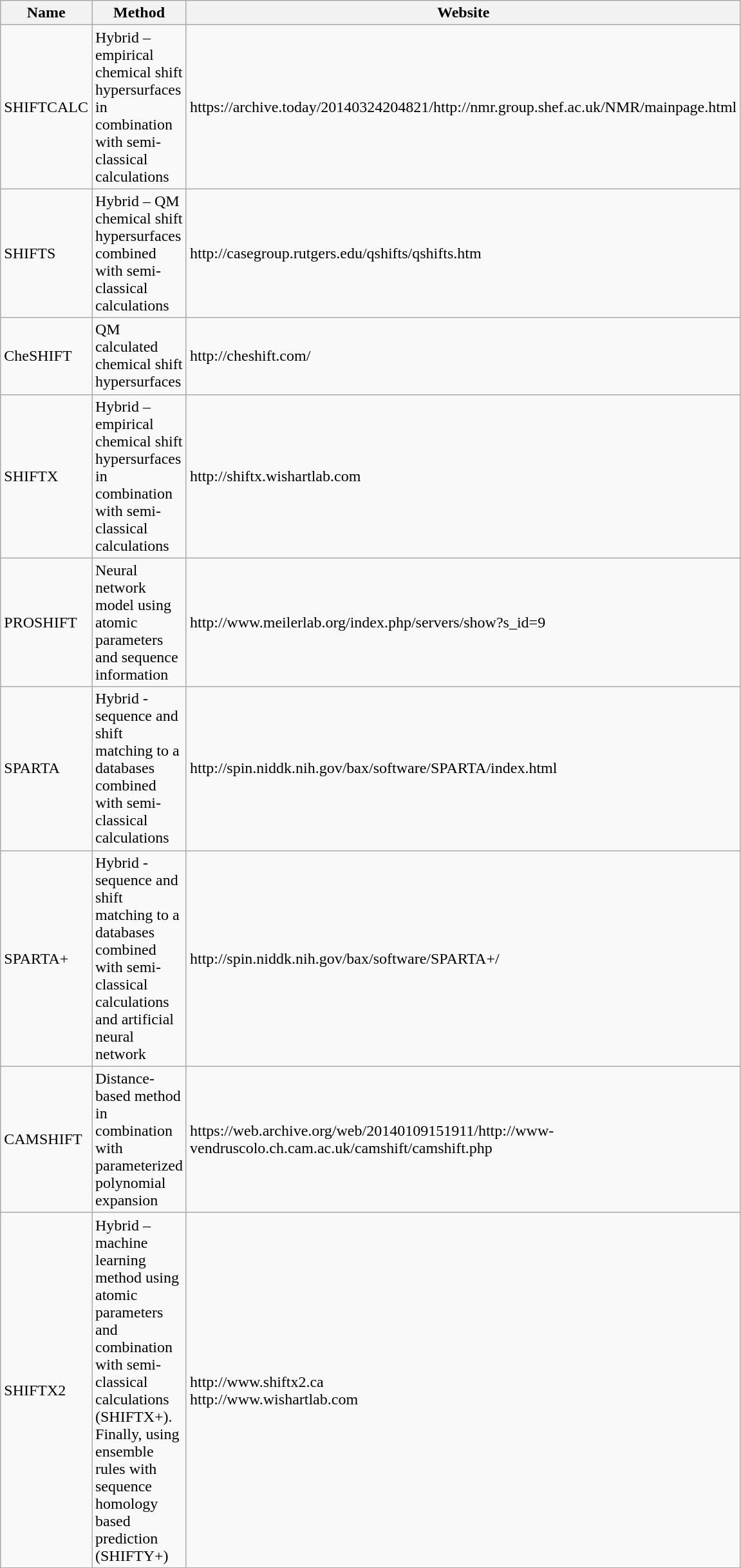<table class="wikitable" style="width:700px; height:200px;">
<tr>
<th scope="col">Name</th>
<th scope="col">Method</th>
<th scope="col">Website</th>
</tr>
<tr>
<td>SHIFTCALC</td>
<td>Hybrid – empirical chemical shift hypersurfaces in combination with semi-classical calculations</td>
<td>https://archive.today/20140324204821/http://nmr.group.shef.ac.uk/NMR/mainpage.html</td>
</tr>
<tr>
<td>SHIFTS</td>
<td>Hybrid – QM chemical shift hypersurfaces combined with semi-classical calculations</td>
<td>http://casegroup.rutgers.edu/qshifts/qshifts.htm</td>
</tr>
<tr>
<td>CheSHIFT</td>
<td>QM calculated chemical shift hypersurfaces</td>
<td>http://cheshift.com/</td>
</tr>
<tr>
<td>SHIFTX</td>
<td>Hybrid – empirical chemical shift hypersurfaces in combination with semi-classical calculations</td>
<td>http://shiftx.wishartlab.com</td>
</tr>
<tr>
<td>PROSHIFT</td>
<td>Neural network model using atomic parameters and sequence information</td>
<td>http://www.meilerlab.org/index.php/servers/show?s_id=9</td>
</tr>
<tr>
<td>SPARTA</td>
<td>Hybrid - sequence and shift matching to a databases combined with semi-classical calculations</td>
<td>http://spin.niddk.nih.gov/bax/software/SPARTA/index.html</td>
</tr>
<tr>
<td>SPARTA+</td>
<td>Hybrid - sequence and shift matching to a databases combined with semi-classical calculations and artificial neural network</td>
<td>http://spin.niddk.nih.gov/bax/software/SPARTA+/</td>
</tr>
<tr>
<td>CAMSHIFT</td>
<td>Distance-based method in combination with parameterized polynomial expansion</td>
<td>https://web.archive.org/web/20140109151911/http://www-vendruscolo.ch.cam.ac.uk/camshift/camshift.php</td>
</tr>
<tr>
<td>SHIFTX2</td>
<td>Hybrid – machine learning method using atomic parameters and combination with semi-classical calculations (SHIFTX+). Finally, using ensemble rules with sequence homology based prediction (SHIFTY+)</td>
<td>http://www.shiftx2.ca<br>http://www.wishartlab.com</td>
</tr>
</table>
